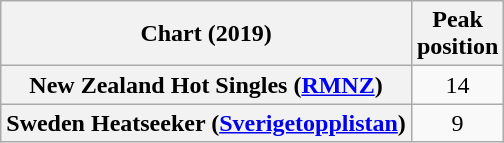<table class="wikitable sortable plainrowheaders" style="text-align:center">
<tr>
<th scope="col">Chart (2019)</th>
<th scope="col">Peak<br>position</th>
</tr>
<tr>
<th scope="row">New Zealand Hot Singles (<a href='#'>RMNZ</a>)</th>
<td>14</td>
</tr>
<tr>
<th scope="row">Sweden Heatseeker (<a href='#'>Sverigetopplistan</a>)</th>
<td>9</td>
</tr>
</table>
